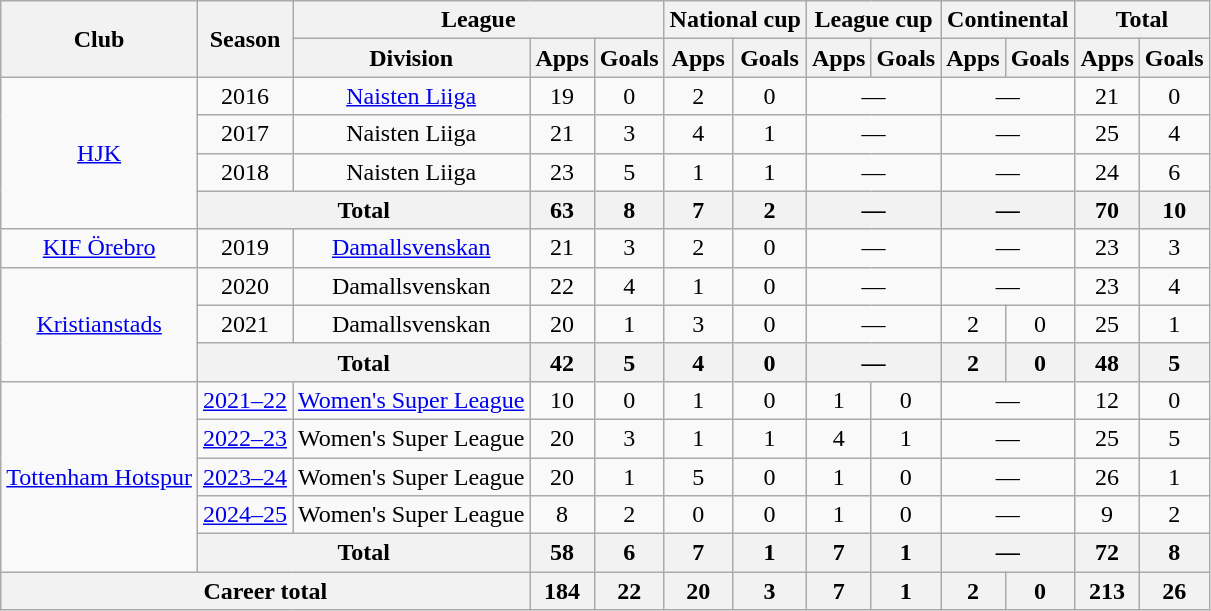<table class="wikitable" style="text-align:center">
<tr>
<th rowspan="2">Club</th>
<th rowspan="2">Season</th>
<th colspan="3">League</th>
<th colspan="2">National cup</th>
<th colspan="2">League cup</th>
<th colspan="2">Continental</th>
<th colspan="2">Total</th>
</tr>
<tr>
<th>Division</th>
<th>Apps</th>
<th>Goals</th>
<th>Apps</th>
<th>Goals</th>
<th>Apps</th>
<th>Goals</th>
<th>Apps</th>
<th>Goals</th>
<th>Apps</th>
<th>Goals</th>
</tr>
<tr>
<td rowspan="4"><a href='#'>HJK</a></td>
<td>2016</td>
<td><a href='#'>Naisten Liiga</a></td>
<td>19</td>
<td>0</td>
<td>2</td>
<td>0</td>
<td colspan="2">—</td>
<td colspan="2">—</td>
<td>21</td>
<td>0</td>
</tr>
<tr>
<td>2017</td>
<td>Naisten Liiga</td>
<td>21</td>
<td>3</td>
<td>4</td>
<td>1</td>
<td colspan="2">—</td>
<td colspan="2">—</td>
<td>25</td>
<td>4</td>
</tr>
<tr>
<td>2018</td>
<td>Naisten Liiga</td>
<td>23</td>
<td>5</td>
<td>1</td>
<td>1</td>
<td colspan="2">—</td>
<td colspan="2">—</td>
<td>24</td>
<td>6</td>
</tr>
<tr>
<th colspan="2">Total</th>
<th>63</th>
<th>8</th>
<th>7</th>
<th>2</th>
<th colspan="2">—</th>
<th colspan="2">—</th>
<th>70</th>
<th>10</th>
</tr>
<tr>
<td><a href='#'>KIF Örebro</a></td>
<td>2019</td>
<td><a href='#'>Damallsvenskan</a></td>
<td>21</td>
<td>3</td>
<td>2</td>
<td>0</td>
<td colspan="2">—</td>
<td colspan="2">—</td>
<td>23</td>
<td>3</td>
</tr>
<tr>
<td rowspan="3"><a href='#'>Kristianstads</a></td>
<td>2020</td>
<td>Damallsvenskan</td>
<td>22</td>
<td>4</td>
<td>1</td>
<td>0</td>
<td colspan="2">—</td>
<td colspan="2">—</td>
<td>23</td>
<td>4</td>
</tr>
<tr>
<td>2021</td>
<td>Damallsvenskan</td>
<td>20</td>
<td>1</td>
<td>3</td>
<td>0</td>
<td colspan="2">—</td>
<td>2</td>
<td>0</td>
<td>25</td>
<td>1</td>
</tr>
<tr>
<th colspan="2">Total</th>
<th>42</th>
<th>5</th>
<th>4</th>
<th>0</th>
<th colspan="2">—</th>
<th>2</th>
<th>0</th>
<th>48</th>
<th>5</th>
</tr>
<tr>
<td rowspan="5"><a href='#'>Tottenham Hotspur</a></td>
<td><a href='#'>2021–22</a></td>
<td><a href='#'>Women's Super League</a></td>
<td>10</td>
<td>0</td>
<td>1</td>
<td>0</td>
<td>1</td>
<td>0</td>
<td colspan="2">—</td>
<td>12</td>
<td>0</td>
</tr>
<tr>
<td><a href='#'>2022–23</a></td>
<td>Women's Super League</td>
<td>20</td>
<td>3</td>
<td>1</td>
<td>1</td>
<td>4</td>
<td>1</td>
<td colspan="2">—</td>
<td>25</td>
<td>5</td>
</tr>
<tr>
<td><a href='#'>2023–24</a></td>
<td>Women's Super League</td>
<td>20</td>
<td>1</td>
<td>5</td>
<td>0</td>
<td>1</td>
<td>0</td>
<td colspan="2">—</td>
<td>26</td>
<td>1</td>
</tr>
<tr>
<td><a href='#'>2024–25</a></td>
<td>Women's Super League</td>
<td>8</td>
<td>2</td>
<td>0</td>
<td>0</td>
<td>1</td>
<td>0</td>
<td colspan="2">—</td>
<td>9</td>
<td>2</td>
</tr>
<tr>
<th colspan="2">Total</th>
<th>58</th>
<th>6</th>
<th>7</th>
<th>1</th>
<th>7</th>
<th>1</th>
<th colspan="2">—</th>
<th>72</th>
<th>8</th>
</tr>
<tr>
<th colspan="3">Career total</th>
<th>184</th>
<th>22</th>
<th>20</th>
<th>3</th>
<th>7</th>
<th>1</th>
<th>2</th>
<th>0</th>
<th>213</th>
<th>26</th>
</tr>
</table>
